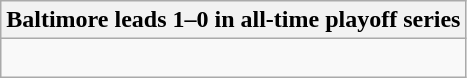<table class="wikitable collapsible collapsed">
<tr>
<th>Baltimore leads 1–0 in all-time playoff series</th>
</tr>
<tr>
<td><br></td>
</tr>
</table>
